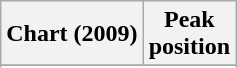<table class="wikitable sortable plainrowheaders">
<tr>
<th scope="col">Chart (2009)</th>
<th scope="col">Peak<br>position</th>
</tr>
<tr>
</tr>
<tr>
</tr>
<tr>
</tr>
<tr>
</tr>
<tr>
</tr>
</table>
